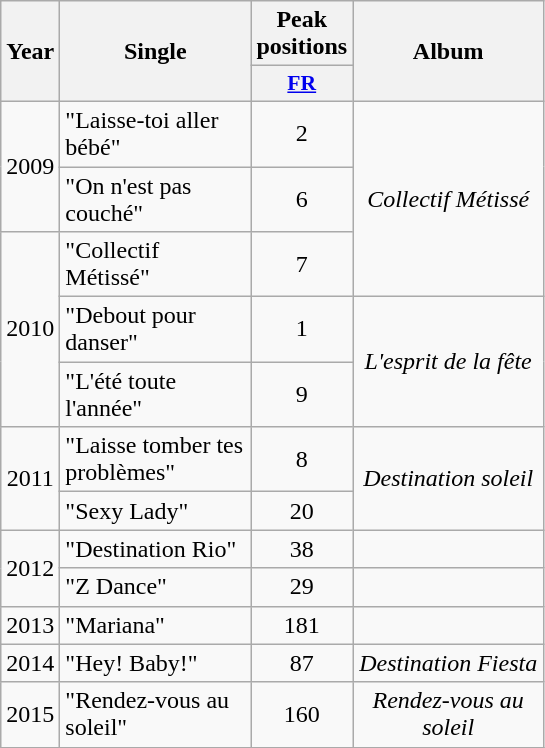<table class="wikitable">
<tr>
<th align="center" rowspan="2" width="10">Year</th>
<th align="center" rowspan="2" width="120">Single</th>
<th align="center" colspan="1" width="20">Peak positions</th>
<th align="center" rowspan="2" width="120">Album</th>
</tr>
<tr>
<th scope="col" style="width:3em;font-size:90%;"><a href='#'>FR</a><br></th>
</tr>
<tr>
<td align="center" rowspan="2">2009</td>
<td>"Laisse-toi aller bébé"</td>
<td align="center">2</td>
<td align="center" rowspan="3"><em>Collectif Métissé</em></td>
</tr>
<tr>
<td>"On n'est pas couché"</td>
<td align="center">6</td>
</tr>
<tr>
<td align="center" rowspan="3">2010</td>
<td>"Collectif Métissé"</td>
<td align="center">7</td>
</tr>
<tr>
<td>"Debout pour danser"</td>
<td align="center">1</td>
<td align="center" rowspan="2"><em>L'esprit de la fête</em></td>
</tr>
<tr>
<td>"L'été toute l'année"</td>
<td align="center">9</td>
</tr>
<tr>
<td align="center" rowspan="2">2011</td>
<td>"Laisse tomber tes problèmes"</td>
<td align="center">8</td>
<td align="center" rowspan="2"><em>Destination soleil</em></td>
</tr>
<tr>
<td>"Sexy Lady"</td>
<td align="center">20</td>
</tr>
<tr>
<td align="center" rowspan="2">2012</td>
<td>"Destination Rio"</td>
<td align="center">38</td>
<td></td>
</tr>
<tr>
<td>"Z Dance"</td>
<td align="center">29</td>
<td></td>
</tr>
<tr>
<td align="center">2013</td>
<td>"Mariana"</td>
<td align="center">181</td>
<td></td>
</tr>
<tr>
<td align="center">2014</td>
<td>"Hey! Baby!"</td>
<td align="center">87</td>
<td align="center"><em>Destination Fiesta</em></td>
</tr>
<tr>
<td align="center">2015</td>
<td>"Rendez-vous au soleil"</td>
<td align="center">160</td>
<td align="center"><em>Rendez-vous au soleil</em></td>
</tr>
<tr>
</tr>
</table>
